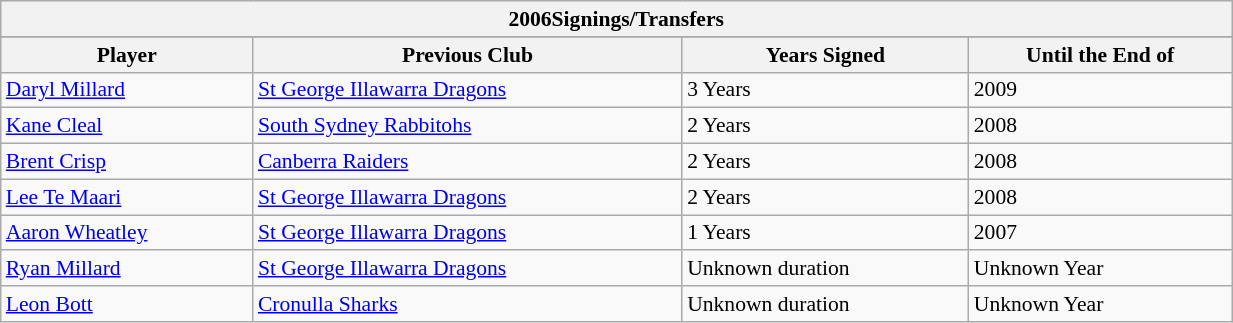<table class="wikitable" width="65%" style="font-size:90%">
<tr bgcolor="#efefef">
<th colspan=11>2006Signings/Transfers</th>
</tr>
<tr bgcolor="#efefef">
</tr>
<tr>
</tr>
<tr>
<th>Player</th>
<th>Previous Club</th>
<th>Years Signed</th>
<th>Until the End of</th>
</tr>
<tr>
<td><a href='#'>Daryl Millard</a></td>
<td><a href='#'>St George Illawarra Dragons</a></td>
<td>3 Years</td>
<td>2009</td>
</tr>
<tr>
<td><a href='#'>Kane Cleal</a></td>
<td><a href='#'>South Sydney Rabbitohs</a></td>
<td>2 Years</td>
<td>2008</td>
</tr>
<tr>
<td><a href='#'>Brent Crisp</a></td>
<td><a href='#'>Canberra Raiders</a></td>
<td>2 Years</td>
<td>2008</td>
</tr>
<tr>
<td><a href='#'>Lee Te Maari</a></td>
<td><a href='#'>St George Illawarra Dragons</a></td>
<td>2 Years</td>
<td>2008</td>
</tr>
<tr>
<td><a href='#'>Aaron Wheatley</a></td>
<td><a href='#'>St George Illawarra Dragons</a></td>
<td>1 Years</td>
<td>2007</td>
</tr>
<tr>
<td><a href='#'>Ryan Millard</a></td>
<td><a href='#'>St George Illawarra Dragons</a></td>
<td>Unknown duration</td>
<td>Unknown Year</td>
</tr>
<tr>
<td><a href='#'>Leon Bott</a></td>
<td><a href='#'>Cronulla Sharks</a></td>
<td>Unknown duration</td>
<td>Unknown Year</td>
</tr>
</table>
